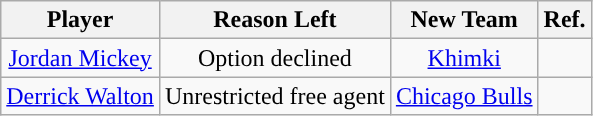<table class="wikitable sortable sortable" style="text-align: center;">
<tr>
<th>Player</th>
<th>Reason Left</th>
<th>New Team</th>
<th>Ref.</th>
</tr>
<tr>
<td><a href='#'>Jordan Mickey</a></td>
<td>Option declined</td>
<td> <a href='#'>Khimki</a></td>
<td></td>
</tr>
<tr>
<td><a href='#'>Derrick Walton</a></td>
<td>Unrestricted free agent</td>
<td><a href='#'>Chicago Bulls</a></td>
<td></td>
</tr>
</table>
